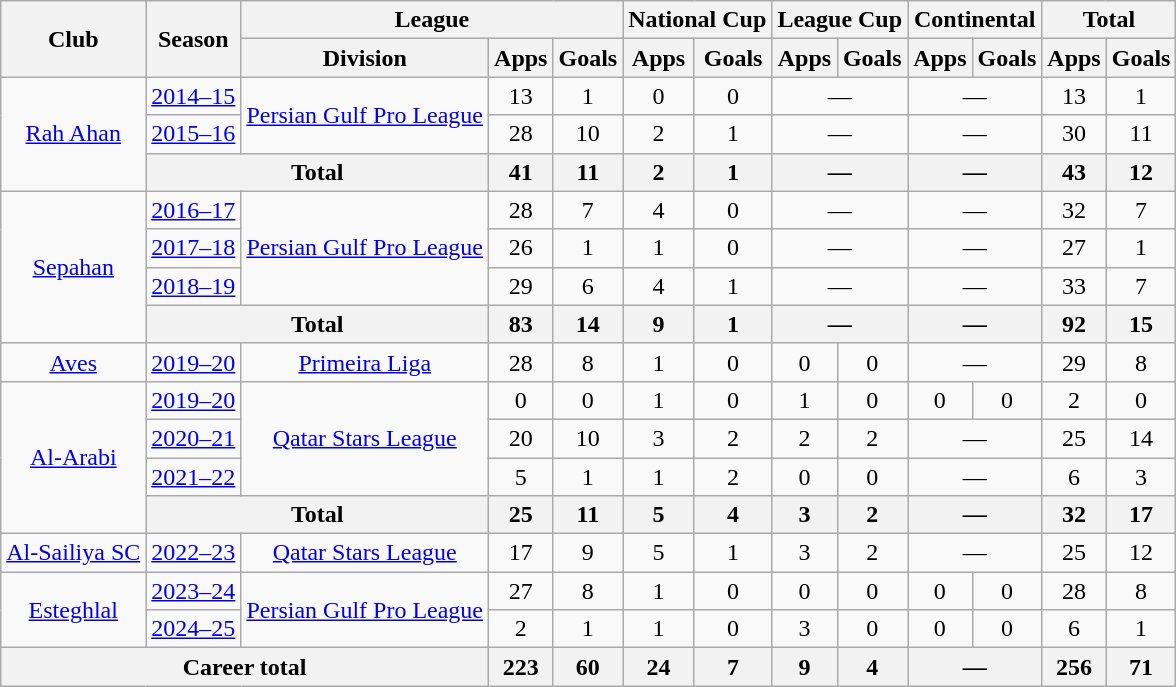<table class=wikitable style=text-align:center>
<tr>
<th rowspan=2>Club</th>
<th rowspan=2>Season</th>
<th colspan=3>League</th>
<th colspan=2>National Cup</th>
<th colspan=2>League Cup</th>
<th colspan=2>Continental</th>
<th colspan=2>Total</th>
</tr>
<tr>
<th>Division</th>
<th>Apps</th>
<th>Goals</th>
<th>Apps</th>
<th>Goals</th>
<th>Apps</th>
<th>Goals</th>
<th>Apps</th>
<th>Goals</th>
<th>Apps</th>
<th>Goals</th>
</tr>
<tr>
<td rowspan="3"><a href='#'>Rah Ahan</a></td>
<td><a href='#'>2014–15</a></td>
<td rowspan="2"><a href='#'>Persian Gulf Pro League</a></td>
<td>13</td>
<td>1</td>
<td>0</td>
<td>0</td>
<td colspan="2">—</td>
<td colspan="2">—</td>
<td>13</td>
<td>1</td>
</tr>
<tr>
<td><a href='#'>2015–16</a></td>
<td>28</td>
<td>10</td>
<td>2</td>
<td>1</td>
<td colspan="2">—</td>
<td colspan="2">—</td>
<td>30</td>
<td>11</td>
</tr>
<tr>
<th colspan="2">Total</th>
<th>41</th>
<th>11</th>
<th>2</th>
<th>1</th>
<th colspan="2">—</th>
<th colspan="2">—</th>
<th>43</th>
<th>12</th>
</tr>
<tr>
<td rowspan="4"><a href='#'>Sepahan</a></td>
<td><a href='#'>2016–17</a></td>
<td rowspan="3"><a href='#'>Persian Gulf Pro League</a></td>
<td>28</td>
<td>7</td>
<td>4</td>
<td>0</td>
<td colspan="2">—</td>
<td colspan="2">—</td>
<td>32</td>
<td>7</td>
</tr>
<tr>
<td><a href='#'>2017–18</a></td>
<td>26</td>
<td>1</td>
<td>1</td>
<td>0</td>
<td colspan="2">—</td>
<td colspan="2">—</td>
<td>27</td>
<td>1</td>
</tr>
<tr>
<td><a href='#'>2018–19</a></td>
<td>29</td>
<td>6</td>
<td>4</td>
<td>1</td>
<td colspan="2">—</td>
<td colspan="2">—</td>
<td>33</td>
<td>7</td>
</tr>
<tr>
<th colspan="2">Total</th>
<th>83</th>
<th>14</th>
<th>9</th>
<th>1</th>
<th colspan="2">—</th>
<th colspan="2">—</th>
<th>92</th>
<th>15</th>
</tr>
<tr>
<td><a href='#'>Aves</a></td>
<td><a href='#'>2019–20</a></td>
<td><a href='#'>Primeira Liga</a></td>
<td>28</td>
<td>8</td>
<td>1</td>
<td>0</td>
<td>0</td>
<td>0</td>
<td colspan="2">—</td>
<td>29</td>
<td>8</td>
</tr>
<tr>
<td rowspan="4"><a href='#'>Al-Arabi</a></td>
<td><a href='#'>2019–20</a></td>
<td rowspan="3"><a href='#'>Qatar Stars League</a></td>
<td>0</td>
<td>0</td>
<td>1</td>
<td>0</td>
<td>1</td>
<td>0</td>
<td>0</td>
<td>0</td>
<td>2</td>
<td>0</td>
</tr>
<tr>
<td><a href='#'>2020–21</a></td>
<td>20</td>
<td>10</td>
<td>3</td>
<td>2</td>
<td>2</td>
<td>2</td>
<td colspan="2">—</td>
<td>25</td>
<td>14</td>
</tr>
<tr>
<td><a href='#'>2021–22</a></td>
<td>5</td>
<td>1</td>
<td>1</td>
<td>2</td>
<td>0</td>
<td>0</td>
<td colspan="2">—</td>
<td>6</td>
<td>3</td>
</tr>
<tr>
<th colspan="2">Total</th>
<th>25</th>
<th>11</th>
<th>5</th>
<th>4</th>
<th>3</th>
<th>2</th>
<th colspan="2">—</th>
<th>32</th>
<th>17</th>
</tr>
<tr>
<td><a href='#'>Al-Sailiya SC</a></td>
<td><a href='#'>2022–23</a></td>
<td><a href='#'>Qatar Stars League</a></td>
<td>17</td>
<td>9</td>
<td>5</td>
<td>1</td>
<td>3</td>
<td>2</td>
<td colspan="2">—</td>
<td>25</td>
<td>12</td>
</tr>
<tr>
<td rowspan="2"><a href='#'>Esteghlal</a></td>
<td><a href='#'>2023–24</a></td>
<td rowspan="2"><a href='#'>Persian Gulf Pro League</a></td>
<td>27</td>
<td>8</td>
<td>1</td>
<td>0</td>
<td>0</td>
<td>0</td>
<td>0</td>
<td>0</td>
<td>28</td>
<td>8</td>
</tr>
<tr>
<td><a href='#'>2024–25</a></td>
<td>2</td>
<td>1</td>
<td>1</td>
<td>0</td>
<td>3</td>
<td>0</td>
<td>0</td>
<td>0</td>
<td>6</td>
<td>1</td>
</tr>
<tr>
<th colspan="3">Career total</th>
<th>223</th>
<th>60</th>
<th>24</th>
<th>7</th>
<th>9</th>
<th>4</th>
<th colspan="2">—</th>
<th>256</th>
<th>71</th>
</tr>
</table>
